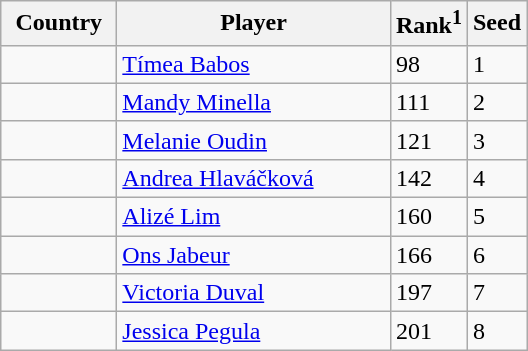<table class="sortable wikitable">
<tr>
<th style="width:70px;">Country</th>
<th style="width:175px;">Player</th>
<th>Rank<sup>1</sup></th>
<th>Seed</th>
</tr>
<tr>
<td></td>
<td><a href='#'>Tímea Babos</a></td>
<td>98</td>
<td>1</td>
</tr>
<tr>
<td></td>
<td><a href='#'>Mandy Minella</a></td>
<td>111</td>
<td>2</td>
</tr>
<tr>
<td></td>
<td><a href='#'>Melanie Oudin</a></td>
<td>121</td>
<td>3</td>
</tr>
<tr>
<td></td>
<td><a href='#'>Andrea Hlaváčková</a></td>
<td>142</td>
<td>4</td>
</tr>
<tr>
<td></td>
<td><a href='#'>Alizé Lim</a></td>
<td>160</td>
<td>5</td>
</tr>
<tr>
<td></td>
<td><a href='#'>Ons Jabeur</a></td>
<td>166</td>
<td>6</td>
</tr>
<tr>
<td></td>
<td><a href='#'>Victoria Duval</a></td>
<td>197</td>
<td>7</td>
</tr>
<tr>
<td></td>
<td><a href='#'>Jessica Pegula</a></td>
<td>201</td>
<td>8</td>
</tr>
</table>
